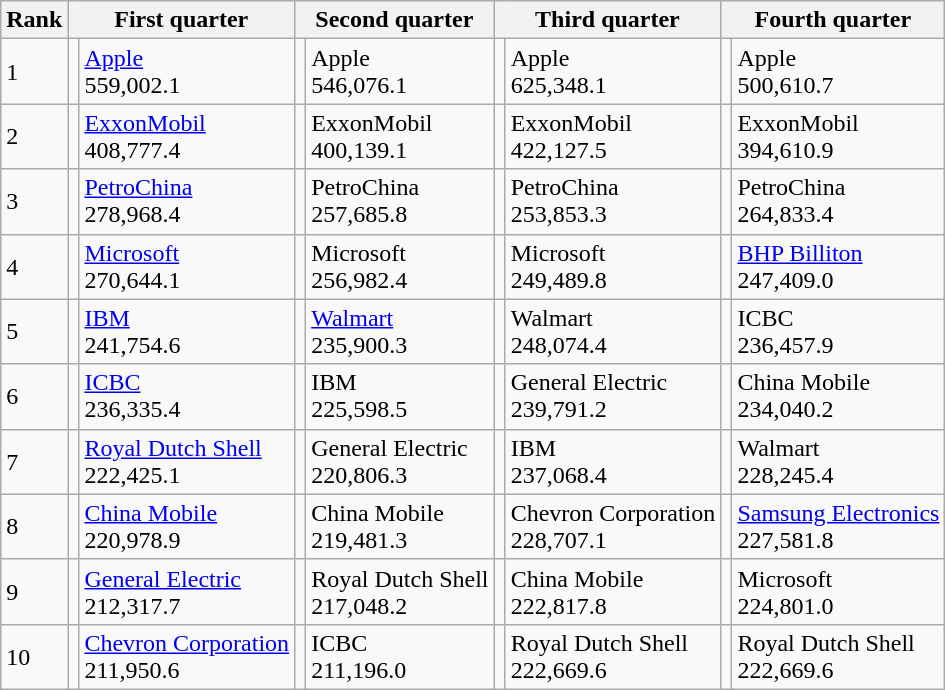<table class="wikitable"  >
<tr>
<th>Rank</th>
<th colspan=2>First quarter</th>
<th colspan=2>Second quarter</th>
<th colspan=2>Third quarter</th>
<th colspan=2>Fourth quarter</th>
</tr>
<tr>
<td>1</td>
<td></td>
<td><a href='#'>Apple</a> <br> 559,002.1</td>
<td></td>
<td>Apple <br> 546,076.1</td>
<td></td>
<td>Apple <br> 625,348.1</td>
<td></td>
<td>Apple <br> 500,610.7</td>
</tr>
<tr>
<td>2</td>
<td></td>
<td><a href='#'>ExxonMobil</a> <br> 408,777.4</td>
<td></td>
<td>ExxonMobil <br> 400,139.1</td>
<td></td>
<td>ExxonMobil <br> 422,127.5</td>
<td></td>
<td>ExxonMobil <br> 394,610.9</td>
</tr>
<tr>
<td>3</td>
<td></td>
<td><a href='#'>PetroChina</a> <br> 278,968.4</td>
<td></td>
<td>PetroChina <br> 257,685.8</td>
<td></td>
<td>PetroChina <br> 253,853.3</td>
<td></td>
<td>PetroChina <br> 264,833.4</td>
</tr>
<tr>
<td>4</td>
<td></td>
<td><a href='#'>Microsoft</a> <br> 270,644.1</td>
<td></td>
<td>Microsoft <br> 256,982.4</td>
<td></td>
<td>Microsoft <br> 249,489.8</td>
<td> <br> </td>
<td><a href='#'>BHP Billiton</a><br> 247,409.0</td>
</tr>
<tr>
<td>5</td>
<td></td>
<td><a href='#'>IBM</a> <br> 241,754.6</td>
<td></td>
<td><a href='#'>Walmart</a> <br> 235,900.3</td>
<td></td>
<td>Walmart <br> 248,074.4</td>
<td></td>
<td>ICBC<br> 236,457.9</td>
</tr>
<tr>
<td>6</td>
<td></td>
<td><a href='#'>ICBC</a> <br> 236,335.4</td>
<td></td>
<td>IBM <br> 225,598.5</td>
<td></td>
<td>General Electric <br> 239,791.2</td>
<td></td>
<td>China Mobile <br> 234,040.2</td>
</tr>
<tr>
<td>7</td>
<td> <br>  </td>
<td><a href='#'>Royal Dutch Shell</a><br> 222,425.1</td>
<td></td>
<td>General Electric <br> 220,806.3</td>
<td></td>
<td>IBM <br> 237,068.4</td>
<td></td>
<td>Walmart <br> 228,245.4</td>
</tr>
<tr>
<td>8</td>
<td></td>
<td><a href='#'>China Mobile</a> <br> 220,978.9</td>
<td></td>
<td>China Mobile <br> 219,481.3</td>
<td></td>
<td>Chevron Corporation <br> 228,707.1</td>
<td></td>
<td><a href='#'>Samsung Electronics</a> <br> 227,581.8</td>
</tr>
<tr>
<td>9</td>
<td></td>
<td><a href='#'>General Electric</a> <br> 212,317.7</td>
<td> <br>  </td>
<td>Royal Dutch Shell<br> 217,048.2</td>
<td></td>
<td>China Mobile <br> 222,817.8</td>
<td></td>
<td>Microsoft <br> 224,801.0</td>
</tr>
<tr>
<td>10</td>
<td></td>
<td><a href='#'>Chevron Corporation</a> <br> 211,950.6</td>
<td></td>
<td>ICBC<br> 211,196.0</td>
<td> <br>  </td>
<td>Royal Dutch Shell<br> 222,669.6</td>
<td> <br>  </td>
<td>Royal Dutch Shell<br> 222,669.6</td>
</tr>
</table>
